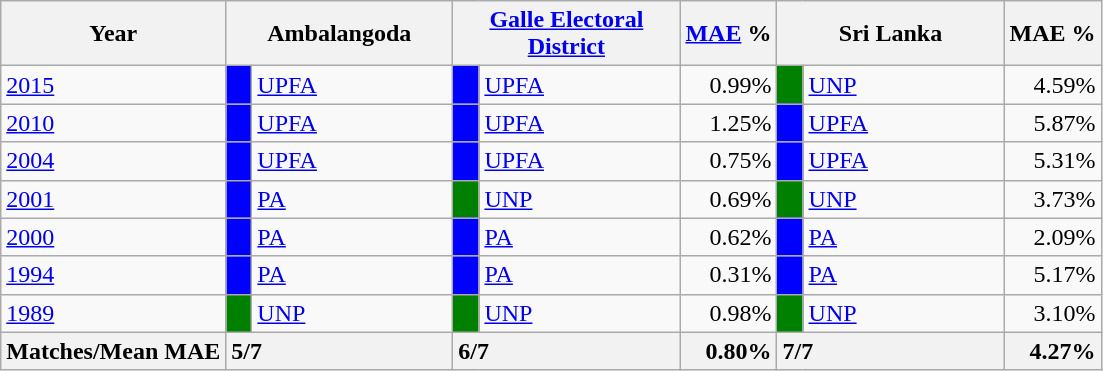<table class="wikitable">
<tr>
<th>Year</th>
<th colspan="2" width="144px">Ambalangoda</th>
<th colspan="2" width="144px"><a href='#'>Galle Electoral District</a></th>
<th><a href='#'>MAE</a> %</th>
<th colspan="2" width="144px">Sri Lanka</th>
<th>MAE %</th>
</tr>
<tr>
<td><a href='#'>2015</a></td>
<td style="background-color:blue;" width="10px"></td>
<td style="text-align:left;"><a href='#'>UPFA</a></td>
<td style="background-color:blue;" width="10px"></td>
<td style="text-align:left;"><a href='#'>UPFA</a></td>
<td style="text-align:right;">0.99%</td>
<td style="background-color:green;" width="10px"></td>
<td style="text-align:left;"><a href='#'>UNP</a></td>
<td style="text-align:right;">4.59%</td>
</tr>
<tr>
<td><a href='#'>2010</a></td>
<td style="background-color:blue;" width="10px"></td>
<td style="text-align:left;"><a href='#'>UPFA</a></td>
<td style="background-color:blue;" width="10px"></td>
<td style="text-align:left;"><a href='#'>UPFA</a></td>
<td style="text-align:right;">1.25%</td>
<td style="background-color:blue;" width="10px"></td>
<td style="text-align:left;"><a href='#'>UPFA</a></td>
<td style="text-align:right;">5.87%</td>
</tr>
<tr>
<td><a href='#'>2004</a></td>
<td style="background-color:blue;" width="10px"></td>
<td style="text-align:left;"><a href='#'>UPFA</a></td>
<td style="background-color:blue;" width="10px"></td>
<td style="text-align:left;"><a href='#'>UPFA</a></td>
<td style="text-align:right;">0.75%</td>
<td style="background-color:blue;" width="10px"></td>
<td style="text-align:left;"><a href='#'>UPFA</a></td>
<td style="text-align:right;">5.31%</td>
</tr>
<tr>
<td><a href='#'>2001</a></td>
<td style="background-color:blue;" width="10px"></td>
<td style="text-align:left;"><a href='#'>PA</a></td>
<td style="background-color:green;" width="10px"></td>
<td style="text-align:left;"><a href='#'>UNP</a></td>
<td style="text-align:right;">0.69%</td>
<td style="background-color:green;" width="10px"></td>
<td style="text-align:left;"><a href='#'>UNP</a></td>
<td style="text-align:right;">3.73%</td>
</tr>
<tr>
<td><a href='#'>2000</a></td>
<td style="background-color:blue;" width="10px"></td>
<td style="text-align:left;"><a href='#'>PA</a></td>
<td style="background-color:blue;" width="10px"></td>
<td style="text-align:left;"><a href='#'>PA</a></td>
<td style="text-align:right;">0.62%</td>
<td style="background-color:blue;" width="10px"></td>
<td style="text-align:left;"><a href='#'>PA</a></td>
<td style="text-align:right;">2.09%</td>
</tr>
<tr>
<td><a href='#'>1994</a></td>
<td style="background-color:blue;" width="10px"></td>
<td style="text-align:left;"><a href='#'>PA</a></td>
<td style="background-color:blue;" width="10px"></td>
<td style="text-align:left;"><a href='#'>PA</a></td>
<td style="text-align:right;">0.31%</td>
<td style="background-color:blue;" width="10px"></td>
<td style="text-align:left;"><a href='#'>PA</a></td>
<td style="text-align:right;">5.17%</td>
</tr>
<tr>
<td><a href='#'>1989</a></td>
<td style="background-color:green;" width="10px"></td>
<td style="text-align:left;"><a href='#'>UNP</a></td>
<td style="background-color:green;" width="10px"></td>
<td style="text-align:left;"><a href='#'>UNP</a></td>
<td style="text-align:right;">0.98%</td>
<td style="background-color:green;" width="10px"></td>
<td style="text-align:left;"><a href='#'>UNP</a></td>
<td style="text-align:right;">3.10%</td>
</tr>
<tr>
<th>Matches/Mean MAE</th>
<th style="text-align:left;"colspan="2" width="144px">5/7</th>
<th style="text-align:left;"colspan="2" width="144px">6/7</th>
<th style="text-align:right;">0.80%</th>
<th style="text-align:left;"colspan="2" width="144px">7/7</th>
<th style="text-align:right;">4.27%</th>
</tr>
</table>
